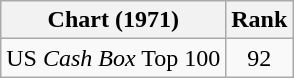<table class="wikitable">
<tr>
<th>Chart (1971)</th>
<th>Rank</th>
</tr>
<tr>
<td>US <em>Cash Box</em> Top 100</td>
<td style="text-align:center;">92</td>
</tr>
</table>
